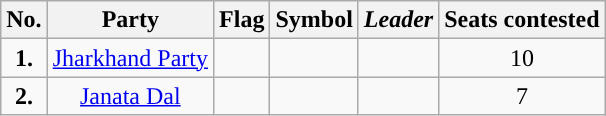<table class="wikitable">
<tr>
<th>No.</th>
<th>Party</th>
<th><strong>Flag</strong></th>
<th>Symbol</th>
<th><em>Leader</em></th>
<th>Seats contested</th>
</tr>
<tr>
<td ! style="text-align:center; background:"><strong>1.</strong></td>
<td style="text-align:center"><a href='#'>Jharkhand Party</a></td>
<td></td>
<td></td>
<td style="text-align:center"></td>
<td style="text-align:center">10</td>
</tr>
<tr>
<td ! style="text-align:center; background:"><strong>2.</strong></td>
<td style="text-align:center"><a href='#'>Janata Dal</a></td>
<td></td>
<td></td>
<td style="text-align:center"></td>
<td style="text-align:center">7</td>
</tr>
</table>
